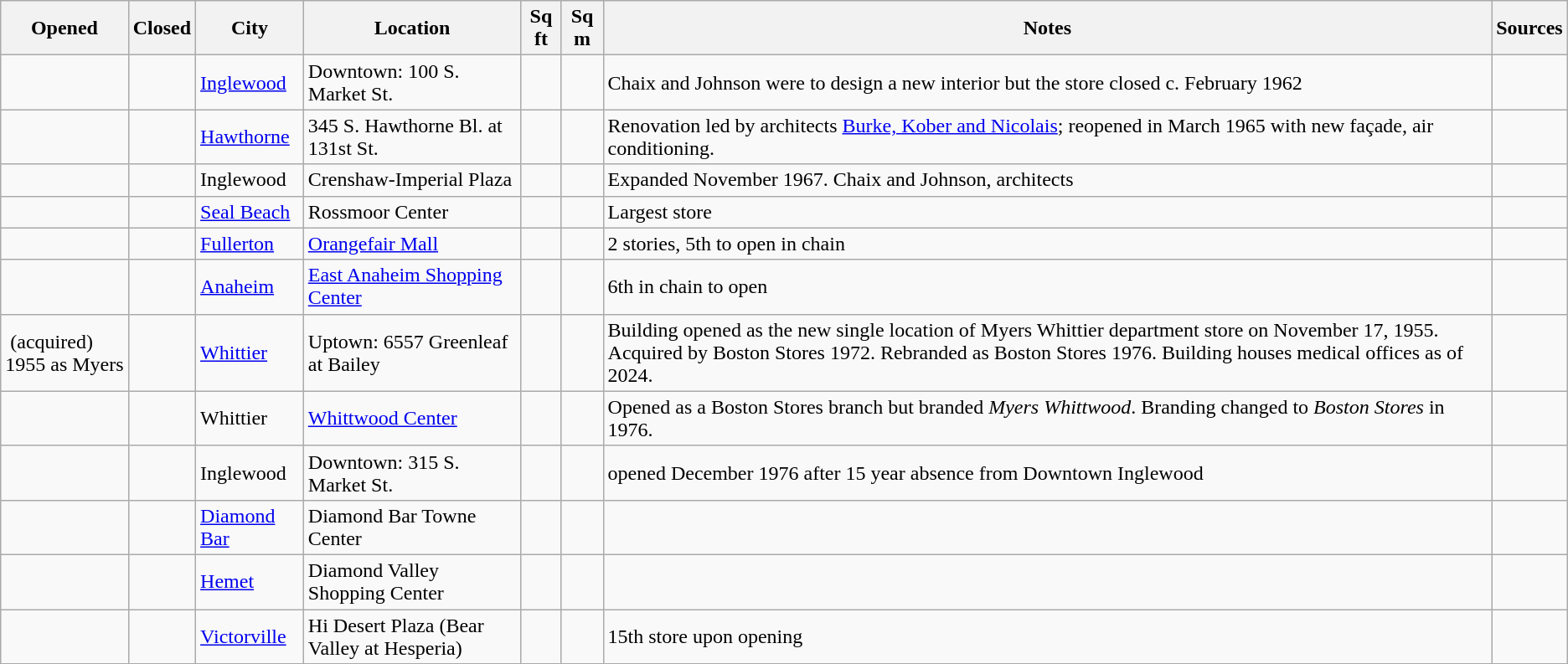<table class="wikitable sortable sort-under-center">
<tr>
<th>Opened</th>
<th>Closed</th>
<th>City</th>
<th>Location</th>
<th>Sq ft</th>
<th>Sq m</th>
<th>Notes</th>
<th>Sources</th>
</tr>
<tr>
<td></td>
<td></td>
<td><a href='#'> Inglewood</a></td>
<td>Downtown: 100 S. Market St.</td>
<td></td>
<td></td>
<td>Chaix and Johnson were to design a new interior but the store closed c. February 1962</td>
<td></td>
</tr>
<tr>
<td></td>
<td></td>
<td><a href='#'> Hawthorne</a></td>
<td>345 S. Hawthorne Bl. at 131st St.</td>
<td></td>
<td></td>
<td>Renovation led by architects <a href='#'>Burke, Kober and Nicolais</a>; reopened in March 1965 with new façade, air conditioning.</td>
<td></td>
</tr>
<tr>
<td></td>
<td></td>
<td>Inglewood</td>
<td>Crenshaw-Imperial Plaza</td>
<td></td>
<td></td>
<td>Expanded November 1967. Chaix and Johnson, architects</td>
<td></td>
</tr>
<tr>
<td></td>
<td></td>
<td><a href='#'>Seal Beach</a></td>
<td>Rossmoor Center</td>
<td></td>
<td></td>
<td>Largest store</td>
<td></td>
</tr>
<tr>
<td></td>
<td></td>
<td><a href='#'> Fullerton</a></td>
<td><a href='#'>Orangefair Mall</a></td>
<td></td>
<td></td>
<td>2 stories, 5th to open in chain</td>
<td></td>
</tr>
<tr>
<td></td>
<td></td>
<td><a href='#'> Anaheim</a></td>
<td><a href='#'>East Anaheim Shopping Center</a></td>
<td></td>
<td></td>
<td>6th in chain to open</td>
<td></td>
</tr>
<tr>
<td> (acquired)<br>1955 as Myers</td>
<td></td>
<td><a href='#'> Whittier</a></td>
<td>Uptown: 6557 Greenleaf at Bailey</td>
<td></td>
<td></td>
<td>Building opened as the new single location of Myers Whittier department store on November 17, 1955. Acquired by Boston Stores 1972. Rebranded as Boston Stores 1976. Building houses medical offices as of 2024. </td>
<td></td>
</tr>
<tr>
<td></td>
<td></td>
<td>Whittier</td>
<td><a href='#'>Whittwood Center</a></td>
<td></td>
<td></td>
<td>Opened as a Boston Stores branch but branded <em>Myers Whittwood</em>. Branding changed to <em>Boston Stores</em> in 1976.</td>
<td></td>
</tr>
<tr>
<td></td>
<td></td>
<td>Inglewood</td>
<td>Downtown: 315 S. Market St.</td>
<td></td>
<td></td>
<td>opened December 1976 after 15 year absence from Downtown Inglewood</td>
<td></td>
</tr>
<tr>
<td></td>
<td></td>
<td><a href='#'>Diamond Bar</a></td>
<td>Diamond Bar Towne Center</td>
<td></td>
<td></td>
<td></td>
<td></td>
</tr>
<tr>
<td></td>
<td></td>
<td><a href='#'> Hemet</a></td>
<td>Diamond Valley Shopping Center</td>
<td></td>
<td></td>
<td></td>
<td></td>
</tr>
<tr>
<td></td>
<td></td>
<td><a href='#'> Victorville</a></td>
<td>Hi Desert Plaza (Bear Valley at Hesperia)</td>
<td></td>
<td></td>
<td>15th store upon opening</td>
<td></td>
</tr>
</table>
